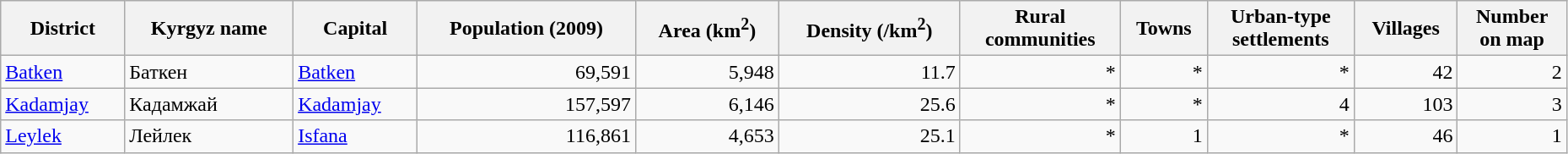<table class="wikitable sortable" width=98%>
<tr>
<th>District</th>
<th>Kyrgyz name</th>
<th>Capital</th>
<th>Population (2009)</th>
<th>Area (km<sup>2</sup>)</th>
<th>Density (/km<sup>2</sup>)</th>
<th>Rural<br>communities</th>
<th>Towns</th>
<th>Urban-type<br>settlements</th>
<th>Villages</th>
<th>Number<br>on map</th>
</tr>
<tr>
<td><a href='#'>Batken</a></td>
<td>Баткен</td>
<td><a href='#'>Batken</a></td>
<td align="right">69,591</td>
<td align="right">5,948</td>
<td align="right">11.7</td>
<td align="right">*</td>
<td align="right">*</td>
<td align="right">*</td>
<td align="right">42</td>
<td align="right">2</td>
</tr>
<tr>
<td><a href='#'>Kadamjay</a></td>
<td>Кадамжай</td>
<td><a href='#'>Kadamjay</a></td>
<td align="right">157,597</td>
<td align="right">6,146</td>
<td align="right">25.6</td>
<td align="right">*</td>
<td align="right">*</td>
<td align="right">4</td>
<td align="right">103</td>
<td align="right">3</td>
</tr>
<tr>
<td><a href='#'>Leylek</a></td>
<td>Лейлек</td>
<td><a href='#'>Isfana</a></td>
<td align="right">116,861</td>
<td align="right">4,653</td>
<td align="right">25.1</td>
<td align="right">*</td>
<td align="right">1</td>
<td align="right">*</td>
<td align="right">46</td>
<td align="right">1</td>
</tr>
</table>
